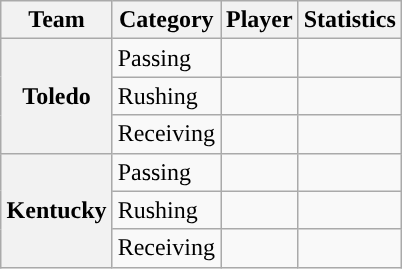<table class="wikitable" style="float:right">
<tr>
<th>Team</th>
<th>Category</th>
<th>Player</th>
<th>Statistics</th>
</tr>
<tr>
<th rowspan=3>Toledo</th>
<td>Passing</td>
<td></td>
<td></td>
</tr>
<tr>
<td>Rushing</td>
<td></td>
<td></td>
</tr>
<tr>
<td>Receiving</td>
<td></td>
<td></td>
</tr>
<tr>
<th rowspan=3>Kentucky</th>
<td>Passing</td>
<td></td>
<td></td>
</tr>
<tr>
<td>Rushing</td>
<td></td>
<td></td>
</tr>
<tr>
<td>Receiving</td>
<td></td>
<td></td>
</tr>
</table>
